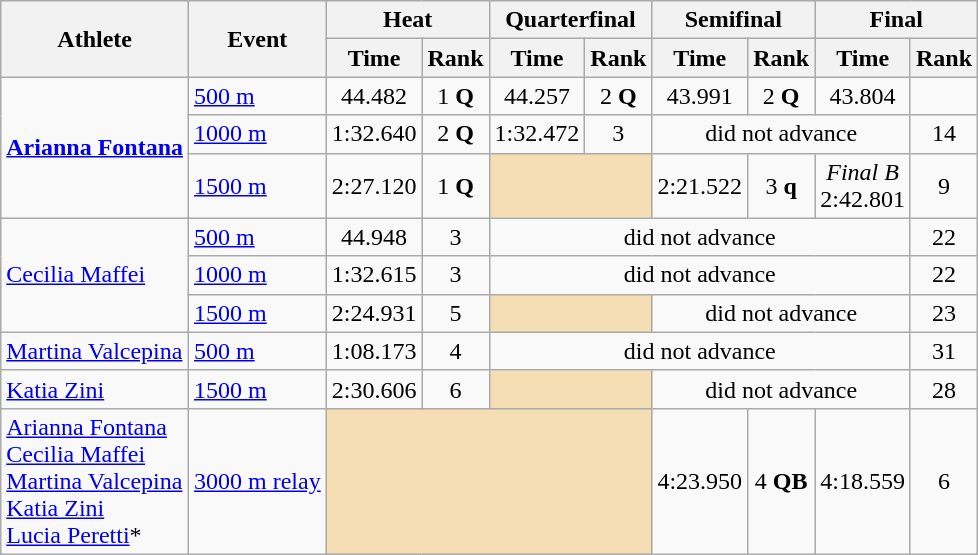<table class="wikitable">
<tr>
<th rowspan="2">Athlete</th>
<th rowspan="2">Event</th>
<th colspan="2">Heat</th>
<th colspan="2">Quarterfinal</th>
<th colspan="2">Semifinal</th>
<th colspan="2">Final</th>
</tr>
<tr>
<th>Time</th>
<th>Rank</th>
<th>Time</th>
<th>Rank</th>
<th>Time</th>
<th>Rank</th>
<th>Time</th>
<th>Rank</th>
</tr>
<tr>
<td rowspan=3><strong><a href='#'>Arianna Fontana</a></strong></td>
<td><a href='#'>500 m</a></td>
<td align="center">44.482</td>
<td align="center">1 <strong>Q</strong></td>
<td align="center">44.257</td>
<td align="center">2 <strong>Q</strong></td>
<td align="center">43.991</td>
<td align="center">2 <strong>Q</strong></td>
<td align="center">43.804</td>
<td align="center"></td>
</tr>
<tr>
<td><a href='#'>1000 m</a></td>
<td align="center">1:32.640</td>
<td align="center">2 <strong>Q</strong></td>
<td align="center">1:32.472</td>
<td align="center">3</td>
<td colspan=3 align="center">did not advance</td>
<td align="center">14</td>
</tr>
<tr>
<td><a href='#'>1500 m</a></td>
<td align="center">2:27.120</td>
<td align="center">1 <strong>Q</strong></td>
<td colspan=2 align="center" bgcolor="wheat"></td>
<td align="center">2:21.522</td>
<td align="center">3 <strong>q</strong></td>
<td align="center"><em>Final B</em> <br>2:42.801</td>
<td align="center">9</td>
</tr>
<tr>
<td rowspan=3><a href='#'>Cecilia Maffei</a></td>
<td><a href='#'>500 m</a></td>
<td align="center">44.948</td>
<td align="center">3</td>
<td colspan=5 align="center">did not advance</td>
<td align="center">22</td>
</tr>
<tr>
<td><a href='#'>1000 m</a></td>
<td align="center">1:32.615</td>
<td align="center">3</td>
<td colspan=5 align="center">did not advance</td>
<td align="center">22</td>
</tr>
<tr>
<td><a href='#'>1500 m</a></td>
<td align="center">2:24.931</td>
<td align="center">5</td>
<td colspan=2 align="center" bgcolor="wheat"></td>
<td colspan=3 align="center">did not advance</td>
<td align="center">23</td>
</tr>
<tr>
<td><a href='#'>Martina Valcepina</a></td>
<td><a href='#'>500 m</a></td>
<td align="center">1:08.173</td>
<td align="center">4</td>
<td colspan=5 align="center">did not advance</td>
<td align="center">31</td>
</tr>
<tr>
<td><a href='#'>Katia Zini</a></td>
<td><a href='#'>1500 m</a></td>
<td align="center">2:30.606</td>
<td align="center">6</td>
<td colspan=2 align="center" bgcolor="wheat"></td>
<td colspan=3 align="center">did not advance</td>
<td align="center">28</td>
</tr>
<tr>
<td><a href='#'>Arianna Fontana</a><br><a href='#'>Cecilia Maffei</a><br><a href='#'>Martina Valcepina</a><br><a href='#'>Katia Zini</a><br><a href='#'>Lucia Peretti</a>*</td>
<td><a href='#'>3000 m relay</a></td>
<td align="center" colspan=4 bgcolor="wheat"></td>
<td align="center">4:23.950</td>
<td align="center">4 <strong>QB</strong></td>
<td align="center">4:18.559</td>
<td align="center">6</td>
</tr>
</table>
